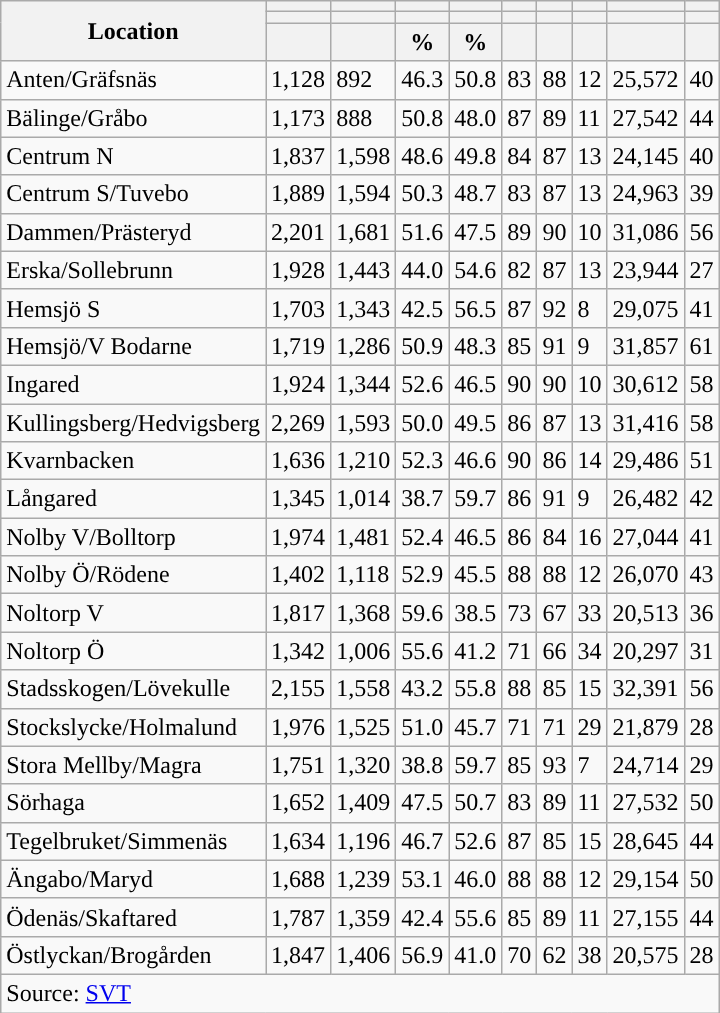<table role="presentation" class="wikitable sortable mw-collapsible mw-collapsed">
<tr>
<th rowspan="3">Location</th>
<th></th>
<th></th>
<th></th>
<th></th>
<th></th>
<th></th>
<th></th>
<th></th>
<th></th>
</tr>
<tr>
<th></th>
<th></th>
<th style="background:"></th>
<th style="background:"></th>
<th></th>
<th></th>
<th></th>
<th></th>
<th></th>
</tr>
<tr>
<th data-sort-type="number"></th>
<th data-sort-type="number"></th>
<th data-sort-type="number">%</th>
<th data-sort-type="number">%</th>
<th data-sort-type="number"></th>
<th data-sort-type="number"></th>
<th data-sort-type="number"></th>
<th data-sort-type="number"></th>
<th data-sort-type="number"></th>
</tr>
<tr>
<td align="left">Anten/Gräfsnäs</td>
<td>1,128</td>
<td>892</td>
<td>46.3</td>
<td>50.8</td>
<td>83</td>
<td>88</td>
<td>12</td>
<td>25,572</td>
<td>40</td>
</tr>
<tr>
<td align="left">Bälinge/Gråbo</td>
<td>1,173</td>
<td>888</td>
<td>50.8</td>
<td>48.0</td>
<td>87</td>
<td>89</td>
<td>11</td>
<td>27,542</td>
<td>44</td>
</tr>
<tr>
<td align="left">Centrum N</td>
<td>1,837</td>
<td>1,598</td>
<td>48.6</td>
<td>49.8</td>
<td>84</td>
<td>87</td>
<td>13</td>
<td>24,145</td>
<td>40</td>
</tr>
<tr>
<td align="left">Centrum S/Tuvebo</td>
<td>1,889</td>
<td>1,594</td>
<td>50.3</td>
<td>48.7</td>
<td>83</td>
<td>87</td>
<td>13</td>
<td>24,963</td>
<td>39</td>
</tr>
<tr>
<td align="left">Dammen/Prästeryd</td>
<td>2,201</td>
<td>1,681</td>
<td>51.6</td>
<td>47.5</td>
<td>89</td>
<td>90</td>
<td>10</td>
<td>31,086</td>
<td>56</td>
</tr>
<tr>
<td align="left">Erska/Sollebrunn</td>
<td>1,928</td>
<td>1,443</td>
<td>44.0</td>
<td>54.6</td>
<td>82</td>
<td>87</td>
<td>13</td>
<td>23,944</td>
<td>27</td>
</tr>
<tr>
<td align="left">Hemsjö S</td>
<td>1,703</td>
<td>1,343</td>
<td>42.5</td>
<td>56.5</td>
<td>87</td>
<td>92</td>
<td>8</td>
<td>29,075</td>
<td>41</td>
</tr>
<tr>
<td align="left">Hemsjö/V Bodarne</td>
<td>1,719</td>
<td>1,286</td>
<td>50.9</td>
<td>48.3</td>
<td>85</td>
<td>91</td>
<td>9</td>
<td>31,857</td>
<td>61</td>
</tr>
<tr>
<td align="left">Ingared</td>
<td>1,924</td>
<td>1,344</td>
<td>52.6</td>
<td>46.5</td>
<td>90</td>
<td>90</td>
<td>10</td>
<td>30,612</td>
<td>58</td>
</tr>
<tr>
<td align="left">Kullingsberg/Hedvigsberg</td>
<td>2,269</td>
<td>1,593</td>
<td>50.0</td>
<td>49.5</td>
<td>86</td>
<td>87</td>
<td>13</td>
<td>31,416</td>
<td>58</td>
</tr>
<tr>
<td align="left">Kvarnbacken</td>
<td>1,636</td>
<td>1,210</td>
<td>52.3</td>
<td>46.6</td>
<td>90</td>
<td>86</td>
<td>14</td>
<td>29,486</td>
<td>51</td>
</tr>
<tr>
<td align="left">Långared</td>
<td>1,345</td>
<td>1,014</td>
<td>38.7</td>
<td>59.7</td>
<td>86</td>
<td>91</td>
<td>9</td>
<td>26,482</td>
<td>42</td>
</tr>
<tr>
<td align="left">Nolby V/Bolltorp</td>
<td>1,974</td>
<td>1,481</td>
<td>52.4</td>
<td>46.5</td>
<td>86</td>
<td>84</td>
<td>16</td>
<td>27,044</td>
<td>41</td>
</tr>
<tr>
<td align="left">Nolby Ö/Rödene</td>
<td>1,402</td>
<td>1,118</td>
<td>52.9</td>
<td>45.5</td>
<td>88</td>
<td>88</td>
<td>12</td>
<td>26,070</td>
<td>43</td>
</tr>
<tr>
<td align="left">Noltorp V</td>
<td>1,817</td>
<td>1,368</td>
<td>59.6</td>
<td>38.5</td>
<td>73</td>
<td>67</td>
<td>33</td>
<td>20,513</td>
<td>36</td>
</tr>
<tr>
<td align="left">Noltorp Ö</td>
<td>1,342</td>
<td>1,006</td>
<td>55.6</td>
<td>41.2</td>
<td>71</td>
<td>66</td>
<td>34</td>
<td>20,297</td>
<td>31</td>
</tr>
<tr>
<td align="left">Stadsskogen/Lövekulle</td>
<td>2,155</td>
<td>1,558</td>
<td>43.2</td>
<td>55.8</td>
<td>88</td>
<td>85</td>
<td>15</td>
<td>32,391</td>
<td>56</td>
</tr>
<tr>
<td align="left">Stockslycke/Holmalund</td>
<td>1,976</td>
<td>1,525</td>
<td>51.0</td>
<td>45.7</td>
<td>71</td>
<td>71</td>
<td>29</td>
<td>21,879</td>
<td>28</td>
</tr>
<tr>
<td align="left">Stora Mellby/Magra</td>
<td>1,751</td>
<td>1,320</td>
<td>38.8</td>
<td>59.7</td>
<td>85</td>
<td>93</td>
<td>7</td>
<td>24,714</td>
<td>29</td>
</tr>
<tr>
<td align="left">Sörhaga</td>
<td>1,652</td>
<td>1,409</td>
<td>47.5</td>
<td>50.7</td>
<td>83</td>
<td>89</td>
<td>11</td>
<td>27,532</td>
<td>50</td>
</tr>
<tr>
<td align="left">Tegelbruket/Simmenäs</td>
<td>1,634</td>
<td>1,196</td>
<td>46.7</td>
<td>52.6</td>
<td>87</td>
<td>85</td>
<td>15</td>
<td>28,645</td>
<td>44</td>
</tr>
<tr>
<td align="left">Ängabo/Maryd</td>
<td>1,688</td>
<td>1,239</td>
<td>53.1</td>
<td>46.0</td>
<td>88</td>
<td>88</td>
<td>12</td>
<td>29,154</td>
<td>50</td>
</tr>
<tr>
<td align="left">Ödenäs/Skaftared</td>
<td>1,787</td>
<td>1,359</td>
<td>42.4</td>
<td>55.6</td>
<td>85</td>
<td>89</td>
<td>11</td>
<td>27,155</td>
<td>44</td>
</tr>
<tr>
<td align="left">Östlyckan/Brogården</td>
<td>1,847</td>
<td>1,406</td>
<td>56.9</td>
<td>41.0</td>
<td>70</td>
<td>62</td>
<td>38</td>
<td>20,575</td>
<td>28</td>
</tr>
<tr>
<td colspan="10" align="left">Source: <a href='#'>SVT</a></td>
</tr>
</table>
